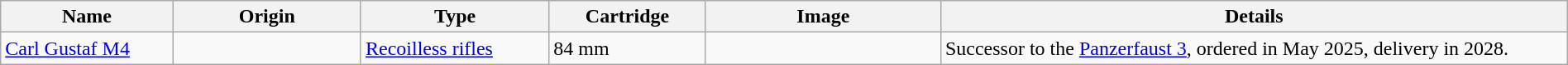<table class="wikitable" style="margin:auto; width:100%;">
<tr>
<th style="text-align: center; width:11%;">Name</th>
<th style="text-align: center; width:12%;">Origin</th>
<th style="text-align: center; width:12%;">Type</th>
<th style="text-align: center; width:10%;">Cartridge</th>
<th style="text-align: center; width:15%;">Image</th>
<th style="text-align: center; width:40%;">Details</th>
</tr>
<tr>
<td><a href='#'>Carl Gustaf M4</a></td>
<td><small></small></td>
<td><a href='#'>Recoilless rifles</a></td>
<td>84 mm</td>
<td></td>
<td>Successor to the <a href='#'>Panzerfaust 3</a>, ordered in May 2025, delivery in 2028.</td>
</tr>
</table>
